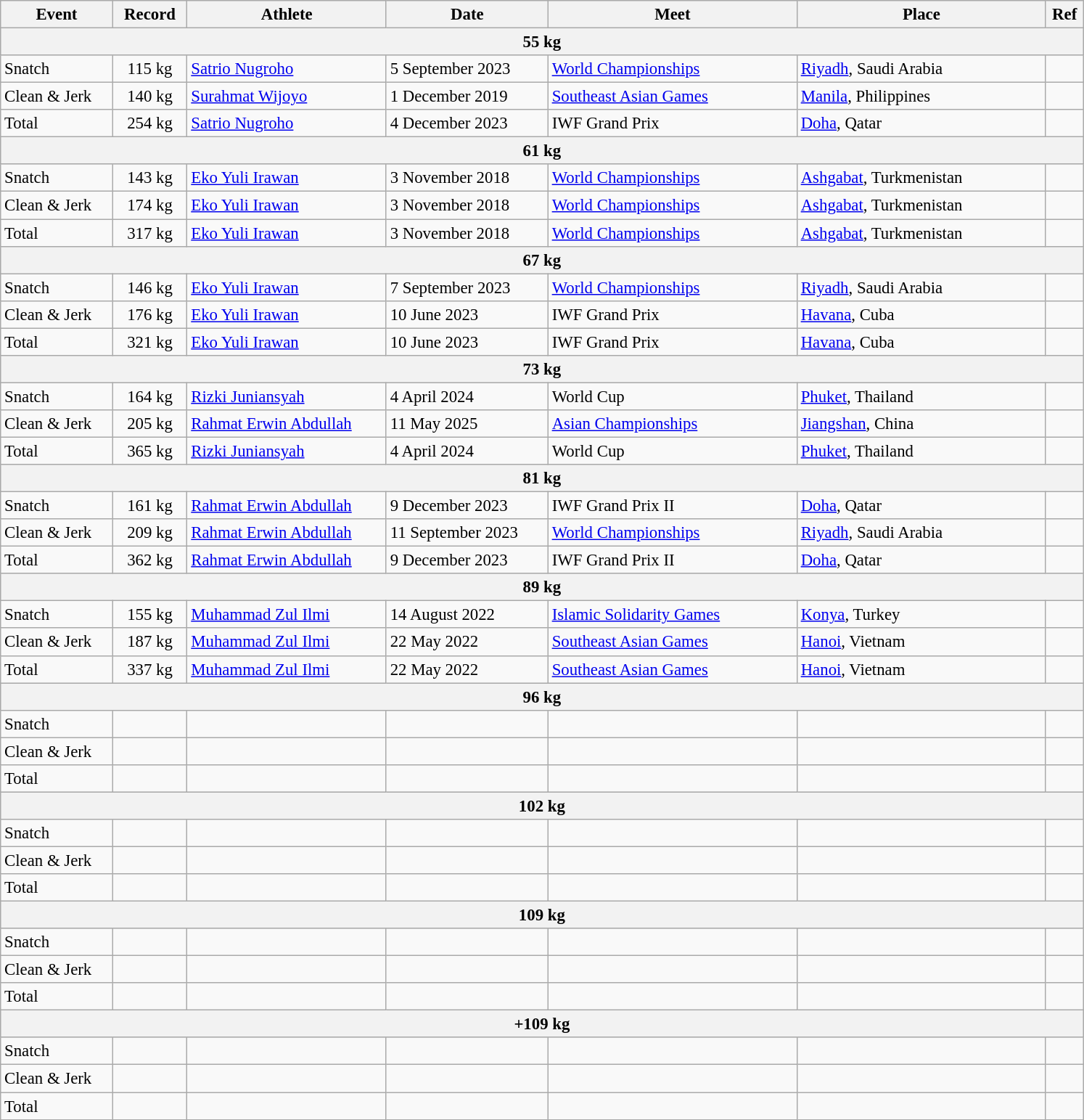<table class="wikitable" style="font-size:95%;">
<tr>
<th width=9%>Event</th>
<th width=6%>Record</th>
<th width=16%>Athlete</th>
<th width=13%>Date</th>
<th width=20%>Meet</th>
<th width=20%>Place</th>
<th width=3%>Ref</th>
</tr>
<tr bgcolor="#DDDDDD">
<th colspan="7">55 kg</th>
</tr>
<tr>
<td>Snatch</td>
<td align="center">115 kg</td>
<td><a href='#'>Satrio Nugroho</a></td>
<td>5 September 2023</td>
<td><a href='#'>World Championships</a></td>
<td><a href='#'>Riyadh</a>, Saudi Arabia</td>
<td></td>
</tr>
<tr>
<td>Clean & Jerk</td>
<td align="center">140 kg</td>
<td><a href='#'>Surahmat Wijoyo</a></td>
<td>1 December 2019</td>
<td><a href='#'>Southeast Asian Games</a></td>
<td><a href='#'>Manila</a>, Philippines</td>
<td></td>
</tr>
<tr>
<td>Total</td>
<td align="center">254 kg</td>
<td><a href='#'>Satrio Nugroho</a></td>
<td>4 December 2023</td>
<td>IWF Grand Prix</td>
<td><a href='#'>Doha</a>, Qatar</td>
<td></td>
</tr>
<tr bgcolor="#DDDDDD">
<th colspan="7">61 kg</th>
</tr>
<tr>
<td>Snatch</td>
<td align="center">143 kg</td>
<td><a href='#'>Eko Yuli Irawan</a></td>
<td>3 November 2018</td>
<td><a href='#'>World Championships</a></td>
<td><a href='#'>Ashgabat</a>, Turkmenistan</td>
<td></td>
</tr>
<tr>
<td>Clean & Jerk</td>
<td align="center">174 kg</td>
<td><a href='#'>Eko Yuli Irawan</a></td>
<td>3 November 2018</td>
<td><a href='#'>World Championships</a></td>
<td><a href='#'>Ashgabat</a>, Turkmenistan</td>
<td></td>
</tr>
<tr>
<td>Total</td>
<td align="center">317 kg</td>
<td><a href='#'>Eko Yuli Irawan</a></td>
<td>3 November 2018</td>
<td><a href='#'>World Championships</a></td>
<td><a href='#'>Ashgabat</a>, Turkmenistan</td>
<td></td>
</tr>
<tr bgcolor="#DDDDDD">
<th colspan="7">67 kg</th>
</tr>
<tr>
<td>Snatch</td>
<td align="center">146 kg</td>
<td><a href='#'>Eko Yuli Irawan</a></td>
<td>7 September 2023</td>
<td><a href='#'>World Championships</a></td>
<td><a href='#'>Riyadh</a>, Saudi Arabia</td>
<td></td>
</tr>
<tr>
<td>Clean & Jerk</td>
<td align="center">176 kg</td>
<td><a href='#'>Eko Yuli Irawan</a></td>
<td>10 June 2023</td>
<td>IWF Grand Prix</td>
<td><a href='#'>Havana</a>, Cuba</td>
<td></td>
</tr>
<tr>
<td>Total</td>
<td align="center">321 kg</td>
<td><a href='#'>Eko Yuli Irawan</a></td>
<td>10 June 2023</td>
<td>IWF Grand Prix</td>
<td><a href='#'>Havana</a>, Cuba</td>
<td></td>
</tr>
<tr bgcolor="#DDDDDD">
<th colspan="7">73 kg</th>
</tr>
<tr>
<td>Snatch</td>
<td align="center">164 kg</td>
<td><a href='#'>Rizki Juniansyah</a></td>
<td>4 April 2024</td>
<td>World Cup</td>
<td><a href='#'>Phuket</a>, Thailand</td>
<td></td>
</tr>
<tr>
<td>Clean & Jerk</td>
<td align="center">205 kg</td>
<td><a href='#'>Rahmat Erwin Abdullah</a></td>
<td>11 May 2025</td>
<td><a href='#'>Asian Championships</a></td>
<td><a href='#'>Jiangshan</a>, China</td>
<td></td>
</tr>
<tr>
<td>Total</td>
<td align="center">365 kg</td>
<td><a href='#'>Rizki Juniansyah</a></td>
<td>4 April 2024</td>
<td>World Cup</td>
<td><a href='#'>Phuket</a>, Thailand</td>
<td></td>
</tr>
<tr bgcolor="#DDDDDD">
<th colspan="7">81 kg</th>
</tr>
<tr>
<td>Snatch</td>
<td align="center">161 kg</td>
<td><a href='#'>Rahmat Erwin Abdullah</a></td>
<td>9 December 2023</td>
<td>IWF Grand Prix II</td>
<td><a href='#'>Doha</a>, Qatar</td>
<td></td>
</tr>
<tr>
<td>Clean & Jerk</td>
<td align="center">209 kg</td>
<td><a href='#'>Rahmat Erwin Abdullah</a></td>
<td>11 September 2023</td>
<td><a href='#'>World Championships</a></td>
<td><a href='#'>Riyadh</a>, Saudi Arabia</td>
<td></td>
</tr>
<tr>
<td>Total</td>
<td align="center">362 kg</td>
<td><a href='#'>Rahmat Erwin Abdullah</a></td>
<td>9 December 2023</td>
<td>IWF Grand Prix II</td>
<td><a href='#'>Doha</a>, Qatar</td>
<td></td>
</tr>
<tr bgcolor="#DDDDDD">
<th colspan="7">89 kg</th>
</tr>
<tr>
<td>Snatch</td>
<td align="center">155 kg</td>
<td><a href='#'>Muhammad Zul Ilmi</a></td>
<td>14 August 2022</td>
<td><a href='#'>Islamic Solidarity Games</a></td>
<td><a href='#'>Konya</a>, Turkey</td>
<td></td>
</tr>
<tr>
<td>Clean & Jerk</td>
<td align="center">187 kg</td>
<td><a href='#'>Muhammad Zul Ilmi</a></td>
<td>22 May 2022</td>
<td><a href='#'>Southeast Asian Games</a></td>
<td><a href='#'>Hanoi</a>, Vietnam</td>
<td></td>
</tr>
<tr>
<td>Total</td>
<td align="center">337 kg</td>
<td><a href='#'>Muhammad Zul Ilmi</a></td>
<td>22 May 2022</td>
<td><a href='#'>Southeast Asian Games</a></td>
<td><a href='#'>Hanoi</a>, Vietnam</td>
<td></td>
</tr>
<tr bgcolor="#DDDDDD">
<th colspan="7">96 kg</th>
</tr>
<tr>
<td>Snatch</td>
<td align="center"></td>
<td></td>
<td></td>
<td></td>
<td></td>
<td></td>
</tr>
<tr>
<td>Clean & Jerk</td>
<td align="center"></td>
<td></td>
<td></td>
<td></td>
<td></td>
<td></td>
</tr>
<tr>
<td>Total</td>
<td align="center"></td>
<td></td>
<td></td>
<td></td>
<td></td>
<td></td>
</tr>
<tr bgcolor="#DDDDDD">
<th colspan="7">102 kg</th>
</tr>
<tr>
<td>Snatch</td>
<td align="center"></td>
<td></td>
<td></td>
<td></td>
<td></td>
<td></td>
</tr>
<tr>
<td>Clean & Jerk</td>
<td align="center"></td>
<td></td>
<td></td>
<td></td>
<td></td>
<td></td>
</tr>
<tr>
<td>Total</td>
<td align="center"></td>
<td></td>
<td></td>
<td></td>
<td></td>
<td></td>
</tr>
<tr bgcolor="#DDDDDD">
<th colspan="7">109 kg</th>
</tr>
<tr>
<td>Snatch</td>
<td align="center"></td>
<td></td>
<td></td>
<td></td>
<td></td>
<td></td>
</tr>
<tr>
<td>Clean & Jerk</td>
<td align="center"></td>
<td></td>
<td></td>
<td></td>
<td></td>
<td></td>
</tr>
<tr>
<td>Total</td>
<td align="center"></td>
<td></td>
<td></td>
<td></td>
<td></td>
<td></td>
</tr>
<tr bgcolor="#DDDDDD">
<th colspan="7">+109 kg</th>
</tr>
<tr>
<td>Snatch</td>
<td align="center"></td>
<td></td>
<td></td>
<td></td>
<td></td>
<td></td>
</tr>
<tr>
<td>Clean & Jerk</td>
<td align="center"></td>
<td></td>
<td></td>
<td></td>
<td></td>
<td></td>
</tr>
<tr>
<td>Total</td>
<td align="center"></td>
<td></td>
<td></td>
<td></td>
<td></td>
<td></td>
</tr>
</table>
